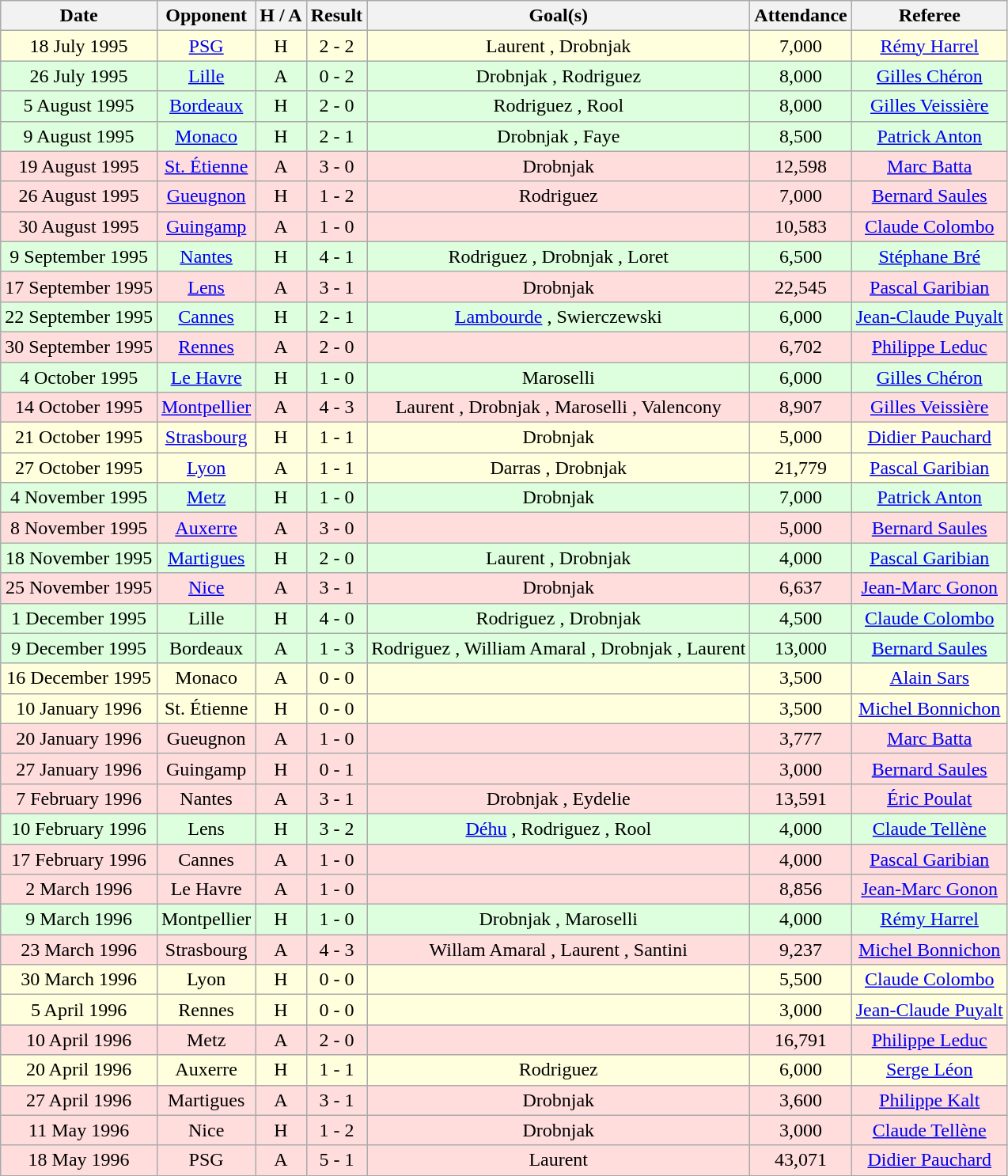<table class="wikitable sortable" style="text-align:center">
<tr>
<th class="sortable">Date</th>
<th>Opponent</th>
<th>H / A</th>
<th>Result</th>
<th>Goal(s)</th>
<th>Attendance</th>
<th>Referee</th>
</tr>
<tr style="background:#ffd;">
<td>18 July 1995</td>
<td><a href='#'>PSG</a></td>
<td>H</td>
<td>2 - 2</td>
<td>Laurent , Drobnjak </td>
<td>7,000</td>
<td><a href='#'>Rémy Harrel</a></td>
</tr>
<tr style="background:#dfd;">
<td>26 July 1995</td>
<td><a href='#'>Lille</a></td>
<td>A</td>
<td>0 - 2</td>
<td>Drobnjak , Rodriguez </td>
<td>8,000</td>
<td><a href='#'>Gilles Chéron</a></td>
</tr>
<tr style="background:#dfd;">
<td>5 August 1995</td>
<td><a href='#'>Bordeaux</a></td>
<td>H</td>
<td>2 - 0</td>
<td>Rodriguez , Rool </td>
<td>8,000</td>
<td><a href='#'>Gilles Veissière</a></td>
</tr>
<tr style="background:#dfd;">
<td>9 August 1995</td>
<td><a href='#'>Monaco</a></td>
<td>H</td>
<td>2 - 1</td>
<td>Drobnjak , Faye </td>
<td>8,500</td>
<td><a href='#'>Patrick Anton</a></td>
</tr>
<tr style="background:#fdd;">
<td>19 August 1995</td>
<td><a href='#'>St. Étienne</a></td>
<td>A</td>
<td>3 - 0</td>
<td>Drobnjak </td>
<td>12,598</td>
<td><a href='#'>Marc Batta</a></td>
</tr>
<tr style="background:#fdd;">
<td>26 August 1995</td>
<td><a href='#'>Gueugnon</a></td>
<td>H</td>
<td>1 - 2</td>
<td>Rodriguez </td>
<td>7,000</td>
<td><a href='#'>Bernard Saules</a></td>
</tr>
<tr style="background:#fdd;">
<td>30 August 1995</td>
<td><a href='#'>Guingamp</a></td>
<td>A</td>
<td>1 - 0</td>
<td></td>
<td>10,583</td>
<td><a href='#'>Claude Colombo</a></td>
</tr>
<tr style="background:#dfd;">
<td>9 September 1995</td>
<td><a href='#'>Nantes</a></td>
<td>H</td>
<td>4 - 1</td>
<td>Rodriguez , Drobnjak , Loret </td>
<td>6,500</td>
<td><a href='#'>Stéphane Bré</a></td>
</tr>
<tr style="background:#fdd;">
<td>17 September 1995</td>
<td><a href='#'>Lens</a></td>
<td>A</td>
<td>3 - 1</td>
<td>Drobnjak </td>
<td>22,545</td>
<td><a href='#'>Pascal Garibian</a></td>
</tr>
<tr style="background:#dfd;">
<td>22 September 1995</td>
<td><a href='#'>Cannes</a></td>
<td>H</td>
<td>2 - 1</td>
<td><a href='#'>Lambourde</a> , Swierczewski </td>
<td>6,000</td>
<td><a href='#'>Jean-Claude Puyalt</a></td>
</tr>
<tr style="background:#fdd;">
<td>30 September 1995</td>
<td><a href='#'>Rennes</a></td>
<td>A</td>
<td>2 - 0</td>
<td></td>
<td>6,702</td>
<td><a href='#'>Philippe Leduc</a></td>
</tr>
<tr style="background:#dfd;">
<td>4 October 1995</td>
<td><a href='#'>Le Havre</a></td>
<td>H</td>
<td>1 - 0</td>
<td>Maroselli </td>
<td>6,000</td>
<td><a href='#'>Gilles Chéron</a></td>
</tr>
<tr style="background:#fdd;">
<td>14 October 1995</td>
<td><a href='#'>Montpellier</a></td>
<td>A</td>
<td>4 - 3</td>
<td>Laurent , Drobnjak , Maroselli , Valencony </td>
<td>8,907</td>
<td><a href='#'>Gilles Veissière</a></td>
</tr>
<tr style="background:#ffd;">
<td>21 October 1995</td>
<td><a href='#'>Strasbourg</a></td>
<td>H</td>
<td>1 - 1</td>
<td>Drobnjak </td>
<td>5,000</td>
<td><a href='#'>Didier Pauchard</a></td>
</tr>
<tr style="background:#ffd;">
<td>27 October 1995</td>
<td><a href='#'>Lyon</a></td>
<td>A</td>
<td>1 - 1</td>
<td>Darras , Drobnjak </td>
<td>21,779</td>
<td><a href='#'>Pascal Garibian</a></td>
</tr>
<tr style="background:#dfd;">
<td>4 November 1995</td>
<td><a href='#'>Metz</a></td>
<td>H</td>
<td>1 - 0</td>
<td>Drobnjak </td>
<td>7,000</td>
<td><a href='#'>Patrick Anton</a></td>
</tr>
<tr style="background:#fdd;">
<td>8 November 1995</td>
<td><a href='#'>Auxerre</a></td>
<td>A</td>
<td>3 - 0</td>
<td></td>
<td>5,000</td>
<td><a href='#'>Bernard Saules</a></td>
</tr>
<tr style="background:#dfd;">
<td>18 November 1995</td>
<td><a href='#'>Martigues</a></td>
<td>H</td>
<td>2 - 0</td>
<td>Laurent , Drobnjak </td>
<td>4,000</td>
<td><a href='#'>Pascal Garibian</a></td>
</tr>
<tr style="background:#fdd;">
<td>25 November 1995</td>
<td><a href='#'>Nice</a></td>
<td>A</td>
<td>3 - 1</td>
<td>Drobnjak </td>
<td>6,637</td>
<td><a href='#'>Jean-Marc Gonon</a></td>
</tr>
<tr style="background:#dfd;">
<td>1 December 1995</td>
<td>Lille</td>
<td>H</td>
<td>4 - 0</td>
<td>Rodriguez , Drobnjak </td>
<td>4,500</td>
<td><a href='#'>Claude Colombo</a></td>
</tr>
<tr style="background:#dfd;">
<td>9 December 1995</td>
<td>Bordeaux</td>
<td>A</td>
<td>1 - 3</td>
<td>Rodriguez , William Amaral , Drobnjak , Laurent </td>
<td>13,000</td>
<td><a href='#'>Bernard Saules</a></td>
</tr>
<tr style="background:#ffd;">
<td>16 December 1995</td>
<td>Monaco</td>
<td>A</td>
<td>0 - 0</td>
<td></td>
<td>3,500</td>
<td><a href='#'>Alain Sars</a></td>
</tr>
<tr style="background:#ffd;">
<td>10 January 1996</td>
<td>St. Étienne</td>
<td>H</td>
<td>0 - 0</td>
<td></td>
<td>3,500</td>
<td><a href='#'>Michel Bonnichon</a></td>
</tr>
<tr style="background:#fdd;">
<td>20 January 1996</td>
<td>Gueugnon</td>
<td>A</td>
<td>1 - 0</td>
<td></td>
<td>3,777</td>
<td><a href='#'>Marc Batta</a></td>
</tr>
<tr style="background:#fdd;">
<td>27 January 1996</td>
<td>Guingamp</td>
<td>H</td>
<td>0 - 1</td>
<td></td>
<td>3,000</td>
<td><a href='#'>Bernard Saules</a></td>
</tr>
<tr style="background:#fdd;">
<td>7 February 1996</td>
<td>Nantes</td>
<td>A</td>
<td>3 - 1</td>
<td>Drobnjak , Eydelie </td>
<td>13,591</td>
<td><a href='#'>Éric Poulat</a></td>
</tr>
<tr style="background:#dfd;">
<td>10 February 1996</td>
<td>Lens</td>
<td>H</td>
<td>3 - 2</td>
<td><a href='#'>Déhu</a> , Rodriguez , Rool </td>
<td>4,000</td>
<td><a href='#'>Claude Tellène</a></td>
</tr>
<tr style="background:#fdd;">
<td>17 February 1996</td>
<td>Cannes</td>
<td>A</td>
<td>1 - 0</td>
<td></td>
<td>4,000</td>
<td><a href='#'>Pascal Garibian</a></td>
</tr>
<tr style="background:#fdd;">
<td>2 March 1996</td>
<td>Le Havre</td>
<td>A</td>
<td>1 - 0</td>
<td></td>
<td>8,856</td>
<td><a href='#'>Jean-Marc Gonon</a></td>
</tr>
<tr style="background:#dfd;">
<td>9 March 1996</td>
<td>Montpellier</td>
<td>H</td>
<td>1 - 0</td>
<td>Drobnjak , Maroselli </td>
<td>4,000</td>
<td><a href='#'>Rémy Harrel</a></td>
</tr>
<tr style="background:#fdd;">
<td>23 March 1996</td>
<td>Strasbourg</td>
<td>A</td>
<td>4 - 3</td>
<td>Willam Amaral , Laurent , Santini </td>
<td>9,237</td>
<td><a href='#'>Michel Bonnichon</a></td>
</tr>
<tr style="background:#ffd;">
<td>30 March 1996</td>
<td>Lyon</td>
<td>H</td>
<td>0 - 0</td>
<td></td>
<td>5,500</td>
<td><a href='#'>Claude Colombo</a></td>
</tr>
<tr style="background:#ffd;">
<td>5 April 1996</td>
<td>Rennes</td>
<td>H</td>
<td>0 - 0</td>
<td></td>
<td>3,000</td>
<td><a href='#'>Jean-Claude Puyalt</a></td>
</tr>
<tr style="background:#fdd;">
<td>10 April 1996</td>
<td>Metz</td>
<td>A</td>
<td>2 - 0</td>
<td></td>
<td>16,791</td>
<td><a href='#'>Philippe Leduc</a></td>
</tr>
<tr style="background:#ffd;">
<td>20 April 1996</td>
<td>Auxerre</td>
<td>H</td>
<td>1 - 1</td>
<td>Rodriguez </td>
<td>6,000</td>
<td><a href='#'>Serge Léon</a></td>
</tr>
<tr style="background:#fdd;">
<td>27 April 1996</td>
<td>Martigues</td>
<td>A</td>
<td>3 - 1</td>
<td>Drobnjak </td>
<td>3,600</td>
<td><a href='#'>Philippe Kalt</a></td>
</tr>
<tr style="background:#fdd;">
<td>11 May 1996</td>
<td>Nice</td>
<td>H</td>
<td>1 - 2</td>
<td>Drobnjak </td>
<td>3,000</td>
<td><a href='#'>Claude Tellène</a></td>
</tr>
<tr style="background:#fdd;">
<td>18 May 1996</td>
<td>PSG</td>
<td>A</td>
<td>5 - 1</td>
<td>Laurent </td>
<td>43,071</td>
<td><a href='#'>Didier Pauchard</a></td>
</tr>
</table>
